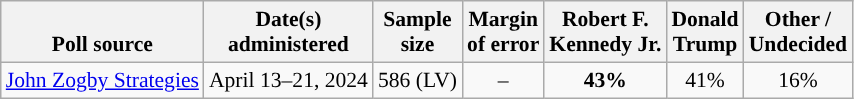<table class="wikitable sortable mw-datatable" style="font-size:90%;text-align:center;line-height:17px">
<tr valign=bottom>
<th>Poll source</th>
<th>Date(s)<br>administered</th>
<th>Sample<br>size</th>
<th>Margin<br>of error</th>
<th class="unsortable">Robert F.<br>Kennedy Jr.<br></th>
<th class="unsortable">Donald<br>Trump<br></th>
<th class="unsortable">Other /<br>Undecided</th>
</tr>
<tr>
<td style="text-align:left;"><a href='#'>John Zogby Strategies</a></td>
<td data-sort-value="2024-05-01">April 13–21, 2024</td>
<td>586 (LV)</td>
<td>–</td>
<td style="background-color:"><strong>43%</strong></td>
<td>41%</td>
<td>16%</td>
</tr>
</table>
